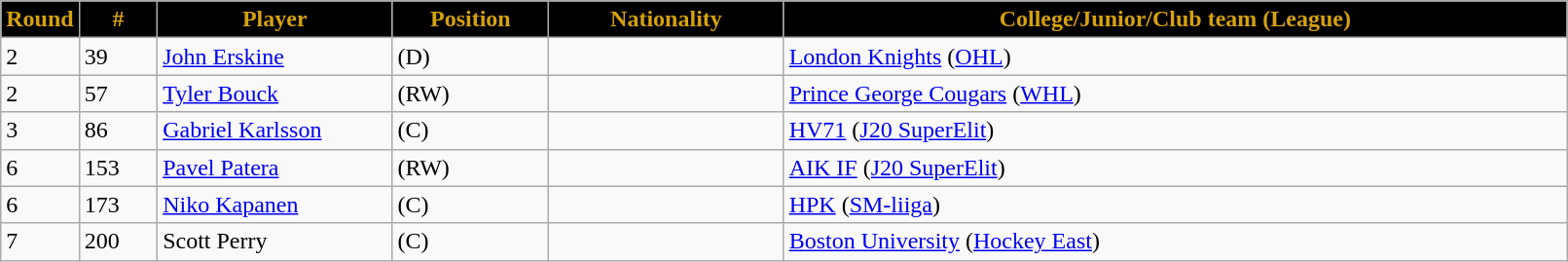<table class="wikitable">
<tr>
<th style="background:black;color:#D5A10E;" width="5%">Round</th>
<th style="background:black;color:#D5A10E;" width="5%">#</th>
<th style="background:black;color:#D5A10E;" width="15%">Player</th>
<th style="background:black;color:#D5A10E;" width="10%">Position</th>
<th style="background:black;color:#D5A10E;" width="15%">Nationality</th>
<th style="background:black;color:#D5A10E;" width="100%">College/Junior/Club team (League)</th>
</tr>
<tr>
<td>2</td>
<td>39</td>
<td><a href='#'>John Erskine</a></td>
<td>(D)</td>
<td></td>
<td><a href='#'>London Knights</a> (<a href='#'>OHL</a>)</td>
</tr>
<tr>
<td>2</td>
<td>57</td>
<td><a href='#'>Tyler Bouck</a></td>
<td>(RW)</td>
<td></td>
<td><a href='#'>Prince George Cougars</a> (<a href='#'>WHL</a>)</td>
</tr>
<tr>
<td>3</td>
<td>86</td>
<td><a href='#'>Gabriel Karlsson</a></td>
<td>(C)</td>
<td></td>
<td><a href='#'>HV71</a> (<a href='#'>J20 SuperElit</a>)</td>
</tr>
<tr>
<td>6</td>
<td>153</td>
<td><a href='#'>Pavel Patera</a></td>
<td>(RW)</td>
<td></td>
<td><a href='#'>AIK IF</a> (<a href='#'>J20 SuperElit</a>)</td>
</tr>
<tr>
<td>6</td>
<td>173</td>
<td><a href='#'>Niko Kapanen</a></td>
<td>(C)</td>
<td></td>
<td><a href='#'>HPK</a> (<a href='#'>SM-liiga</a>)</td>
</tr>
<tr>
<td>7</td>
<td>200</td>
<td>Scott Perry</td>
<td>(C)</td>
<td></td>
<td><a href='#'>Boston University</a> (<a href='#'>Hockey East</a>)</td>
</tr>
</table>
